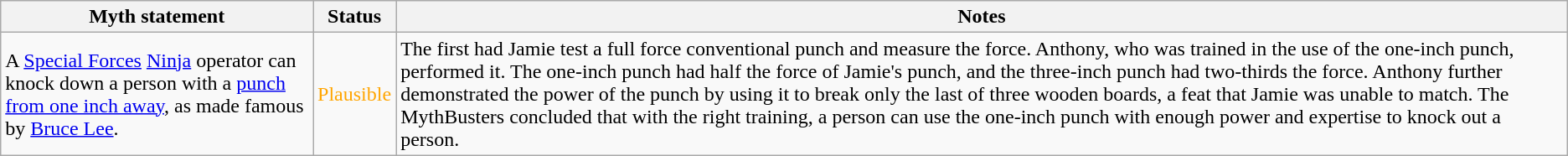<table class="wikitable plainrowheaders">
<tr>
<th>Myth statement</th>
<th>Status</th>
<th>Notes</th>
</tr>
<tr>
<td>A <a href='#'>Special Forces</a> <a href='#'>Ninja</a> operator can knock down a person with a <a href='#'>punch from one inch away</a>, as made famous by <a href='#'>Bruce Lee</a>.</td>
<td style="color:orange">Plausible</td>
<td>The first had Jamie test a full force conventional punch and measure the force. Anthony, who was trained in the use of the one-inch punch, performed it. The one-inch punch had half the force of Jamie's punch, and the three-inch punch had two-thirds the force. Anthony further demonstrated the power of the punch by using it to break only the last of three wooden boards, a feat that Jamie was unable to match. The MythBusters concluded that with the right training, a person can use the one-inch punch with enough power and expertise to knock out a person.</td>
</tr>
</table>
